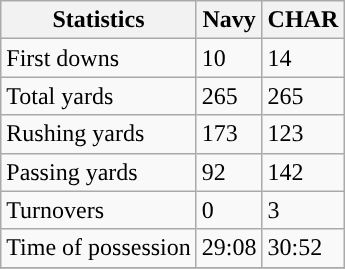<table class="wikitable" style="float: left;">
<tr>
<th>Statistics</th>
<th>Navy</th>
<th>CHAR</th>
</tr>
<tr>
<td>First downs</td>
<td>10</td>
<td>14</td>
</tr>
<tr>
<td>Total yards</td>
<td>265</td>
<td>265</td>
</tr>
<tr>
<td>Rushing yards</td>
<td>173</td>
<td>123</td>
</tr>
<tr>
<td>Passing yards</td>
<td>92</td>
<td>142</td>
</tr>
<tr>
<td>Turnovers</td>
<td>0</td>
<td>3</td>
</tr>
<tr>
<td>Time of possession</td>
<td>29:08</td>
<td>30:52</td>
</tr>
<tr>
</tr>
</table>
